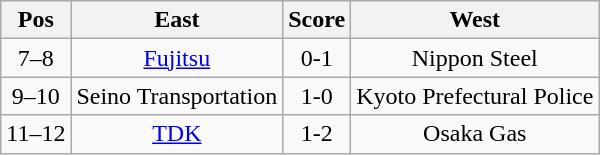<table class="wikitable" style="text-align: center;">
<tr>
<th>Pos</th>
<th>East</th>
<th>Score</th>
<th>West</th>
</tr>
<tr>
<td>7–8</td>
<td><a href='#'>Fujitsu</a></td>
<td>0-1</td>
<td>Nippon Steel</td>
</tr>
<tr>
<td>9–10</td>
<td>Seino Transportation</td>
<td>1-0</td>
<td>Kyoto Prefectural Police</td>
</tr>
<tr>
<td>11–12</td>
<td><a href='#'>TDK</a></td>
<td>1-2</td>
<td>Osaka Gas</td>
</tr>
</table>
